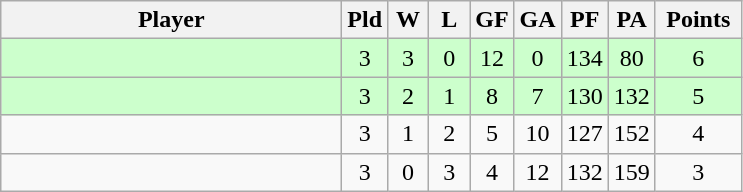<table class=wikitable style="text-align:center">
<tr>
<th width=220>Player</th>
<th width=20>Pld</th>
<th width=20>W</th>
<th width=20>L</th>
<th width=20>GF</th>
<th width=20>GA</th>
<th width=20>PF</th>
<th width=20>PA</th>
<th width=50>Points</th>
</tr>
<tr bgcolor="#ccffcc">
<td align=left></td>
<td>3</td>
<td>3</td>
<td>0</td>
<td>12</td>
<td>0</td>
<td>134</td>
<td>80</td>
<td>6</td>
</tr>
<tr bgcolor="#ccffcc">
<td align=left></td>
<td>3</td>
<td>2</td>
<td>1</td>
<td>8</td>
<td>7</td>
<td>130</td>
<td>132</td>
<td>5</td>
</tr>
<tr>
<td align=left></td>
<td>3</td>
<td>1</td>
<td>2</td>
<td>5</td>
<td>10</td>
<td>127</td>
<td>152</td>
<td>4</td>
</tr>
<tr>
<td align=left></td>
<td>3</td>
<td>0</td>
<td>3</td>
<td>4</td>
<td>12</td>
<td>132</td>
<td>159</td>
<td>3</td>
</tr>
</table>
